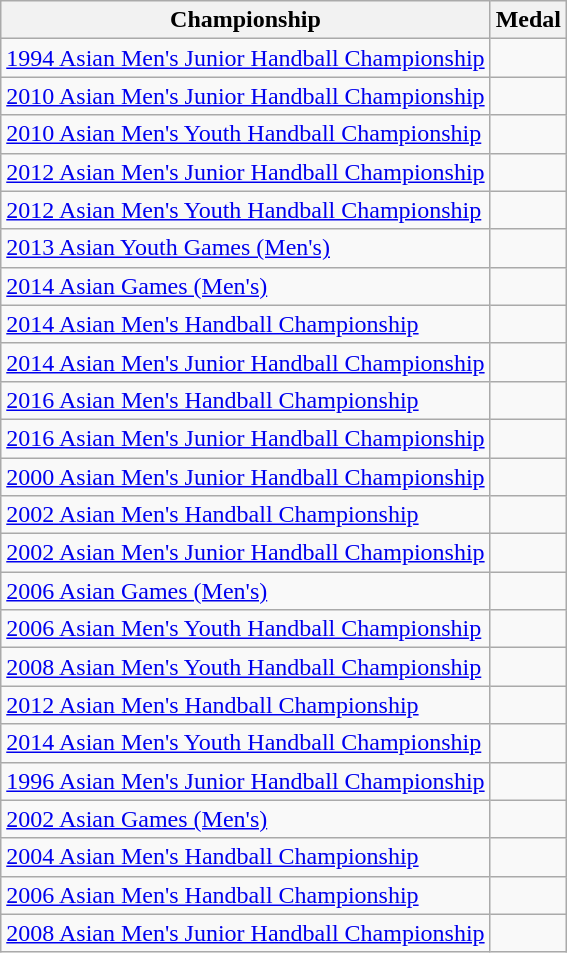<table class="wikitable">
<tr>
<th>Championship</th>
<th>Medal</th>
</tr>
<tr>
<td><a href='#'>1994 Asian Men's Junior Handball Championship</a></td>
<td></td>
</tr>
<tr>
<td><a href='#'>2010 Asian Men's Junior Handball Championship</a></td>
<td></td>
</tr>
<tr>
<td><a href='#'>2010 Asian Men's Youth Handball Championship</a></td>
<td></td>
</tr>
<tr>
<td><a href='#'>2012 Asian Men's Junior Handball Championship</a></td>
<td></td>
</tr>
<tr>
<td><a href='#'>2012 Asian Men's Youth Handball Championship</a></td>
<td></td>
</tr>
<tr>
<td><a href='#'>2013 Asian Youth Games (Men's)</a></td>
<td></td>
</tr>
<tr>
<td><a href='#'>2014 Asian Games (Men's)</a></td>
<td></td>
</tr>
<tr>
<td><a href='#'>2014 Asian Men's Handball Championship</a></td>
<td></td>
</tr>
<tr>
<td><a href='#'>2014 Asian Men's Junior Handball Championship</a></td>
<td></td>
</tr>
<tr>
<td><a href='#'>2016 Asian Men's Handball Championship</a></td>
<td></td>
</tr>
<tr>
<td><a href='#'>2016 Asian Men's Junior Handball Championship</a></td>
<td></td>
</tr>
<tr>
<td><a href='#'>2000 Asian Men's Junior Handball Championship</a></td>
<td></td>
</tr>
<tr>
<td><a href='#'>2002 Asian Men's Handball Championship</a></td>
<td></td>
</tr>
<tr>
<td><a href='#'>2002 Asian Men's Junior Handball Championship</a></td>
<td></td>
</tr>
<tr>
<td><a href='#'>2006 Asian Games (Men's)</a></td>
<td></td>
</tr>
<tr>
<td><a href='#'>2006 Asian Men's Youth Handball Championship</a></td>
<td></td>
</tr>
<tr>
<td><a href='#'>2008 Asian Men's Youth Handball Championship</a></td>
<td></td>
</tr>
<tr>
<td><a href='#'>2012 Asian Men's Handball Championship</a></td>
<td></td>
</tr>
<tr>
<td><a href='#'>2014 Asian Men's Youth Handball Championship</a></td>
<td></td>
</tr>
<tr>
<td><a href='#'>1996 Asian Men's Junior Handball Championship</a></td>
<td></td>
</tr>
<tr>
<td><a href='#'>2002 Asian Games (Men's)</a></td>
<td></td>
</tr>
<tr>
<td><a href='#'>2004 Asian Men's Handball Championship</a></td>
<td></td>
</tr>
<tr>
<td><a href='#'>2006 Asian Men's Handball Championship</a></td>
<td></td>
</tr>
<tr>
<td><a href='#'>2008 Asian Men's Junior Handball Championship</a></td>
<td></td>
</tr>
</table>
